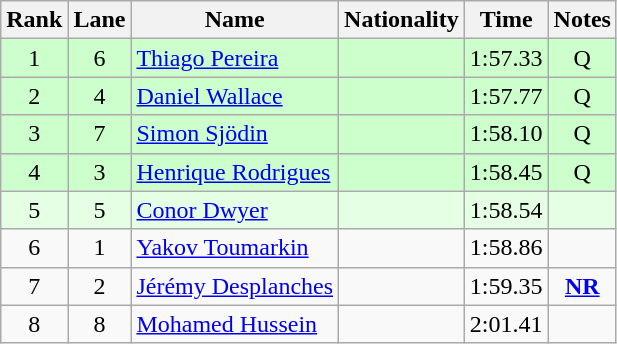<table class="wikitable sortable" style="text-align:center">
<tr>
<th>Rank</th>
<th>Lane</th>
<th>Name</th>
<th>Nationality</th>
<th>Time</th>
<th>Notes</th>
</tr>
<tr bgcolor=ccffcc>
<td>1</td>
<td>6</td>
<td align=left><a href='#'>Thiago Pereira</a></td>
<td align=left></td>
<td>1:57.33</td>
<td>Q</td>
</tr>
<tr bgcolor=ccffcc>
<td>2</td>
<td>4</td>
<td align=left><a href='#'>Daniel Wallace</a></td>
<td align=left></td>
<td>1:57.77</td>
<td>Q</td>
</tr>
<tr bgcolor=ccffcc>
<td>3</td>
<td>7</td>
<td align=left><a href='#'>Simon Sjödin</a></td>
<td align=left></td>
<td>1:58.10</td>
<td>Q</td>
</tr>
<tr bgcolor=ccffcc>
<td>4</td>
<td>3</td>
<td align=left><a href='#'>Henrique Rodrigues</a></td>
<td align=left></td>
<td>1:58.45</td>
<td>Q</td>
</tr>
<tr bgcolor=e5ffe5>
<td>5</td>
<td>5</td>
<td align=left><a href='#'>Conor Dwyer</a></td>
<td align=left></td>
<td>1:58.54</td>
<td></td>
</tr>
<tr>
<td>6</td>
<td>1</td>
<td align=left><a href='#'>Yakov Toumarkin</a></td>
<td align=left></td>
<td>1:58.86</td>
<td></td>
</tr>
<tr>
<td>7</td>
<td>2</td>
<td align=left><a href='#'>Jérémy Desplanches</a></td>
<td align=left></td>
<td>1:59.35</td>
<td><strong><a href='#'>NR</a></strong></td>
</tr>
<tr>
<td>8</td>
<td>8</td>
<td align=left><a href='#'>Mohamed Hussein</a></td>
<td align=left></td>
<td>2:01.41</td>
<td></td>
</tr>
</table>
